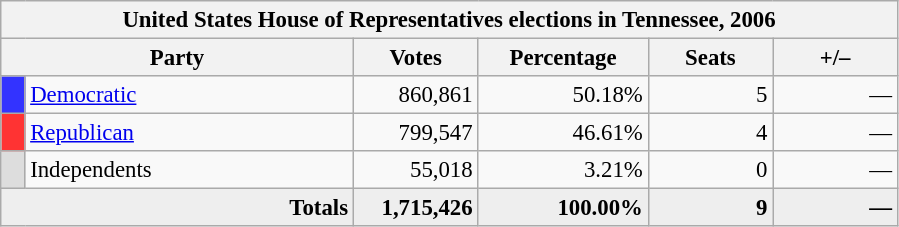<table class="wikitable" style="font-size: 95%;">
<tr>
<th colspan="6">United States House of Representatives elections in Tennessee, 2006</th>
</tr>
<tr>
<th colspan=2 style="width: 15em">Party</th>
<th style="width: 5em">Votes</th>
<th style="width: 7em">Percentage</th>
<th style="width: 5em">Seats</th>
<th style="width: 5em">+/–</th>
</tr>
<tr>
<th style="background-color:#3333FF; width: 3px"></th>
<td style="width: 130px"><a href='#'>Democratic</a></td>
<td align="right">860,861</td>
<td align="right">50.18%</td>
<td align="right">5</td>
<td align="right">—</td>
</tr>
<tr>
<th style="background-color:#FF3333; width: 3px"></th>
<td style="width: 130px"><a href='#'>Republican</a></td>
<td align="right">799,547</td>
<td align="right">46.61%</td>
<td align="right">4</td>
<td align="right">—</td>
</tr>
<tr>
<th style="background-color:#DDDDDD; width: 3px"></th>
<td style="width: 130px">Independents</td>
<td align="right">55,018</td>
<td align="right">3.21%</td>
<td align="right">0</td>
<td align="right">—</td>
</tr>
<tr bgcolor="#EEEEEE">
<td colspan="2" align="right"><strong>Totals</strong></td>
<td align="right"><strong>1,715,426</strong></td>
<td align="right"><strong>100.00%</strong></td>
<td align="right"><strong>9</strong></td>
<td align="right"><strong>—</strong></td>
</tr>
</table>
